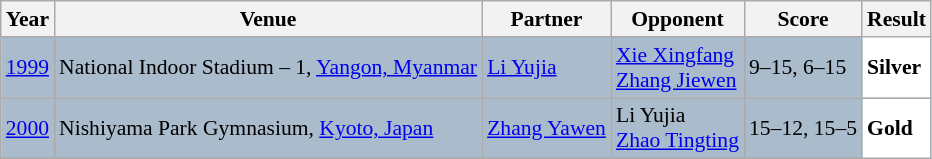<table class="sortable wikitable" style="font-size: 90%;">
<tr>
<th>Year</th>
<th>Venue</th>
<th>Partner</th>
<th>Opponent</th>
<th>Score</th>
<th>Result</th>
</tr>
<tr style="background:#AABBCC">
<td align="center"><a href='#'>1999</a></td>
<td align="left">National Indoor Stadium – 1, <a href='#'>Yangon, Myanmar</a></td>
<td align="left"> <a href='#'>Li Yujia</a></td>
<td align="left"> <a href='#'>Xie Xingfang</a> <br>  <a href='#'>Zhang Jiewen</a></td>
<td align="left">9–15, 6–15</td>
<td style="text-align:left; background:white"> <strong>Silver</strong></td>
</tr>
<tr style="background:#AABBCC">
<td align="center"><a href='#'>2000</a></td>
<td align="left">Nishiyama Park Gymnasium, <a href='#'>Kyoto, Japan</a></td>
<td align="left"> <a href='#'>Zhang Yawen</a></td>
<td align="left"> Li Yujia <br>  <a href='#'>Zhao Tingting</a></td>
<td align="left">15–12, 15–5</td>
<td style="text-align:left; background:white"> <strong>Gold</strong></td>
</tr>
</table>
